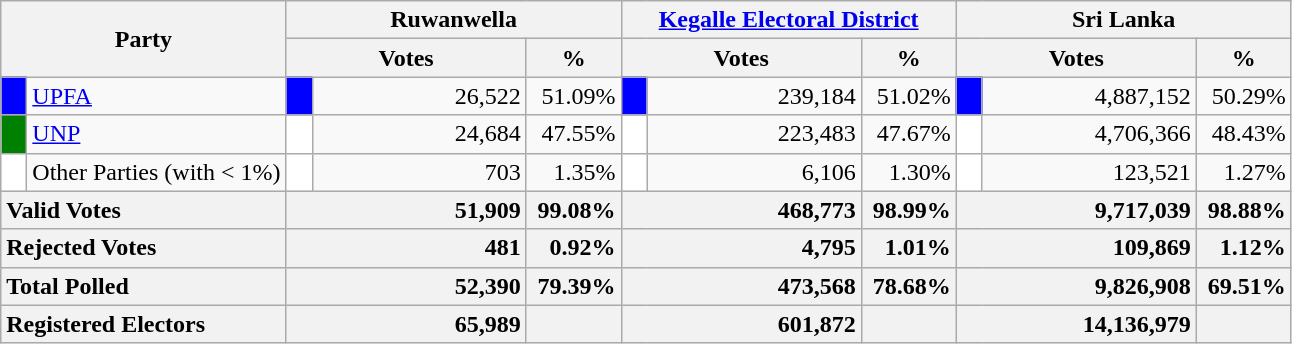<table class="wikitable">
<tr>
<th colspan="2" width="144px"rowspan="2">Party</th>
<th colspan="3" width="216px">Ruwanwella</th>
<th colspan="3" width="216px"><a href='#'>Kegalle Electoral District</a></th>
<th colspan="3" width="216px">Sri Lanka</th>
</tr>
<tr>
<th colspan="2" width="144px">Votes</th>
<th>%</th>
<th colspan="2" width="144px">Votes</th>
<th>%</th>
<th colspan="2" width="144px">Votes</th>
<th>%</th>
</tr>
<tr>
<td style="background-color:blue;" width="10px"></td>
<td style="text-align:left;"><a href='#'>UPFA</a></td>
<td style="background-color:blue;" width="10px"></td>
<td style="text-align:right;">26,522</td>
<td style="text-align:right;">51.09%</td>
<td style="background-color:blue;" width="10px"></td>
<td style="text-align:right;">239,184</td>
<td style="text-align:right;">51.02%</td>
<td style="background-color:blue;" width="10px"></td>
<td style="text-align:right;">4,887,152</td>
<td style="text-align:right;">50.29%</td>
</tr>
<tr>
<td style="background-color:green;" width="10px"></td>
<td style="text-align:left;"><a href='#'>UNP</a></td>
<td style="background-color:white;" width="10px"></td>
<td style="text-align:right;">24,684</td>
<td style="text-align:right;">47.55%</td>
<td style="background-color:white;" width="10px"></td>
<td style="text-align:right;">223,483</td>
<td style="text-align:right;">47.67%</td>
<td style="background-color:white;" width="10px"></td>
<td style="text-align:right;">4,706,366</td>
<td style="text-align:right;">48.43%</td>
</tr>
<tr>
<td style="background-color:white;" width="10px"></td>
<td style="text-align:left;">Other Parties (with < 1%)</td>
<td style="background-color:white;" width="10px"></td>
<td style="text-align:right;">703</td>
<td style="text-align:right;">1.35%</td>
<td style="background-color:white;" width="10px"></td>
<td style="text-align:right;">6,106</td>
<td style="text-align:right;">1.30%</td>
<td style="background-color:white;" width="10px"></td>
<td style="text-align:right;">123,521</td>
<td style="text-align:right;">1.27%</td>
</tr>
<tr>
<th colspan="2" width="144px"style="text-align:left;">Valid Votes</th>
<th style="text-align:right;"colspan="2" width="144px">51,909</th>
<th style="text-align:right;">99.08%</th>
<th style="text-align:right;"colspan="2" width="144px">468,773</th>
<th style="text-align:right;">98.99%</th>
<th style="text-align:right;"colspan="2" width="144px">9,717,039</th>
<th style="text-align:right;">98.88%</th>
</tr>
<tr>
<th colspan="2" width="144px"style="text-align:left;">Rejected Votes</th>
<th style="text-align:right;"colspan="2" width="144px">481</th>
<th style="text-align:right;">0.92%</th>
<th style="text-align:right;"colspan="2" width="144px">4,795</th>
<th style="text-align:right;">1.01%</th>
<th style="text-align:right;"colspan="2" width="144px">109,869</th>
<th style="text-align:right;">1.12%</th>
</tr>
<tr>
<th colspan="2" width="144px"style="text-align:left;">Total Polled</th>
<th style="text-align:right;"colspan="2" width="144px">52,390</th>
<th style="text-align:right;">79.39%</th>
<th style="text-align:right;"colspan="2" width="144px">473,568</th>
<th style="text-align:right;">78.68%</th>
<th style="text-align:right;"colspan="2" width="144px">9,826,908</th>
<th style="text-align:right;">69.51%</th>
</tr>
<tr>
<th colspan="2" width="144px"style="text-align:left;">Registered Electors</th>
<th style="text-align:right;"colspan="2" width="144px">65,989</th>
<th></th>
<th style="text-align:right;"colspan="2" width="144px">601,872</th>
<th></th>
<th style="text-align:right;"colspan="2" width="144px">14,136,979</th>
<th></th>
</tr>
</table>
